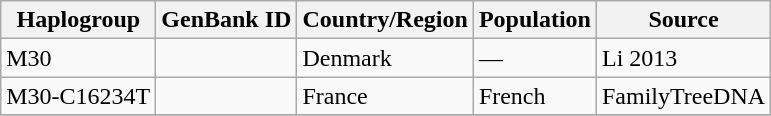<table class="wikitable sortable">
<tr>
<th scope="col">Haplogroup</th>
<th scope="col">GenBank ID</th>
<th scope="col">Country/Region</th>
<th scope="col">Population</th>
<th scope="col">Source</th>
</tr>
<tr>
<td>M30</td>
<td></td>
<td>Denmark</td>
<td>—</td>
<td>Li 2013</td>
</tr>
<tr>
<td>M30-C16234T</td>
<td></td>
<td>France</td>
<td>French</td>
<td>FamilyTreeDNA</td>
</tr>
<tr>
</tr>
</table>
